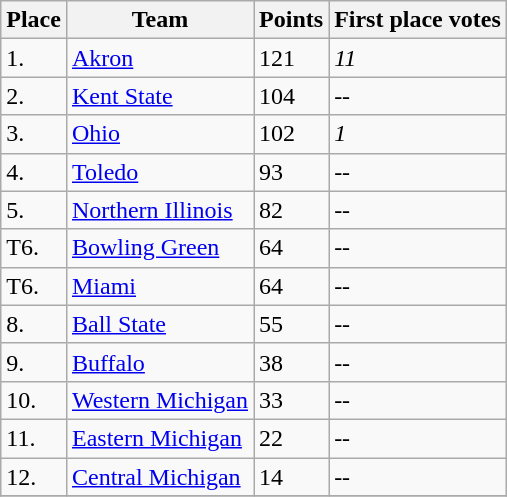<table class="wikitable">
<tr>
<th>Place</th>
<th>Team</th>
<th>Points</th>
<th>First place votes</th>
</tr>
<tr>
<td>1.</td>
<td ! style=><a href='#'><span>Akron</span></a></td>
<td>121</td>
<td><em>11</em></td>
</tr>
<tr>
<td>2.</td>
<td ! style=><a href='#'><span>Kent State</span></a></td>
<td>104</td>
<td>--</td>
</tr>
<tr>
<td>3.</td>
<td ! style=><a href='#'><span>Ohio</span></a></td>
<td>102</td>
<td><em>1</em></td>
</tr>
<tr>
<td>4.</td>
<td ! style=><a href='#'><span>Toledo</span></a></td>
<td>93</td>
<td>--</td>
</tr>
<tr>
<td>5.</td>
<td ! style=><a href='#'><span>Northern Illinois</span></a></td>
<td>82</td>
<td>--</td>
</tr>
<tr>
<td>T6.</td>
<td ! style=><a href='#'><span>Bowling Green</span></a></td>
<td>64</td>
<td>--</td>
</tr>
<tr>
<td>T6.</td>
<td ! style=><a href='#'><span>Miami</span></a></td>
<td>64</td>
<td>--</td>
</tr>
<tr>
<td>8.</td>
<td ! style=><a href='#'><span>Ball State</span></a></td>
<td>55</td>
<td>--</td>
</tr>
<tr>
<td>9.</td>
<td ! style=><a href='#'><span>Buffalo</span></a></td>
<td>38</td>
<td>--</td>
</tr>
<tr>
<td>10.</td>
<td ! style=><a href='#'><span>Western Michigan</span></a></td>
<td>33</td>
<td>--</td>
</tr>
<tr>
<td>11.</td>
<td ! style=><a href='#'><span>Eastern Michigan</span></a></td>
<td>22</td>
<td>--</td>
</tr>
<tr>
<td>12.</td>
<td ! style=><a href='#'><span>Central Michigan</span></a></td>
<td>14</td>
<td>--</td>
</tr>
<tr>
</tr>
</table>
